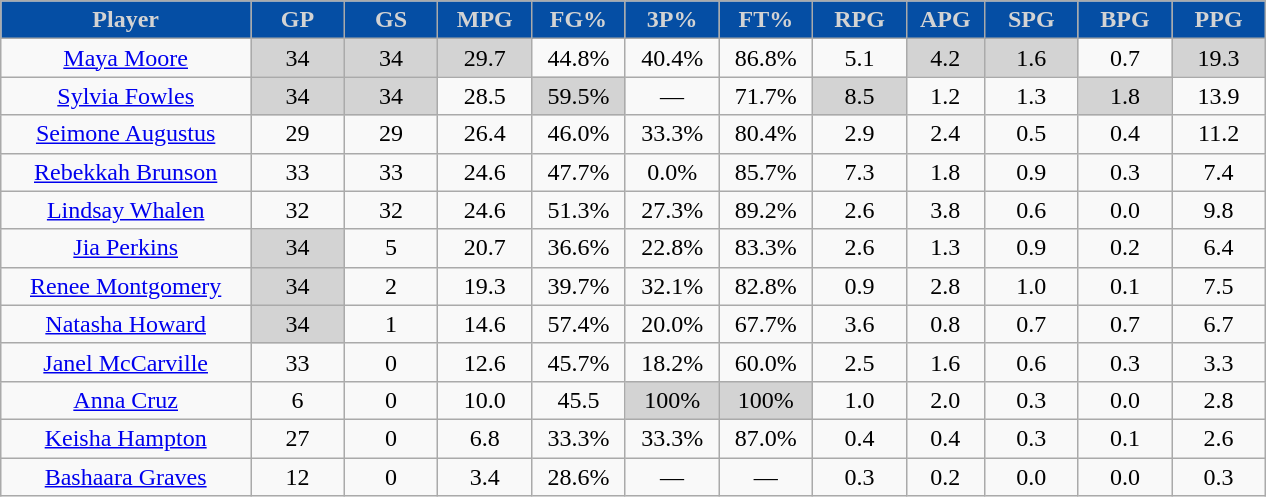<table class="wikitable sortable" style="text-align:center;">
<tr>
<th style="background:#054EA4;color:#D3D3D3;" width="16%">Player</th>
<th style="background:#054EA4;color:#D3D3D3;" width="6%">GP</th>
<th style="background:#054EA4;color:#D3D3D3;" width="6%">GS</th>
<th style="background:#054EA4;color:#D3D3D3;" width="6%">MPG</th>
<th style="background:#054EA4;color:#D3D3D3;" width="6%">FG%</th>
<th style="background:#054EA4;color:#D3D3D3;" width="6%">3P%</th>
<th style="background:#054EA4;color:#D3D3D3;" width="6%">FT%</th>
<th style="background:#054EA4;color:#D3D3D3;" width="6%">RPG</th>
<th style="background:#054EA4;color:#D3D3D3;" width="5%">APG</th>
<th style="background:#054EA4;color:#D3D3D3;" width="6%">SPG</th>
<th style="background:#054EA4;color:#D3D3D3;" width="6%">BPG</th>
<th style="background:#054EA4;color:#D3D3D3;" width="6%">PPG</th>
</tr>
<tr>
<td><a href='#'>Maya Moore</a></td>
<td style="background:#D3D3D3;">34</td>
<td style="background:#D3D3D3;">34</td>
<td style="background:#D3D3D3;">29.7</td>
<td>44.8%</td>
<td>40.4%</td>
<td>86.8%</td>
<td>5.1</td>
<td style="background:#D3D3D3;">4.2</td>
<td style="background:#D3D3D3;">1.6</td>
<td>0.7</td>
<td style="background:#D3D3D3;">19.3</td>
</tr>
<tr>
<td><a href='#'>Sylvia Fowles</a></td>
<td style="background:#D3D3D3;">34</td>
<td style="background:#D3D3D3;">34</td>
<td>28.5</td>
<td style="background:#D3D3D3;">59.5%</td>
<td>—</td>
<td>71.7%</td>
<td style="background:#D3D3D3;">8.5</td>
<td>1.2</td>
<td>1.3</td>
<td style="background:#D3D3D3;">1.8</td>
<td>13.9</td>
</tr>
<tr>
<td><a href='#'>Seimone Augustus</a></td>
<td>29</td>
<td>29</td>
<td>26.4</td>
<td>46.0%</td>
<td>33.3%</td>
<td>80.4%</td>
<td>2.9</td>
<td>2.4</td>
<td>0.5</td>
<td>0.4</td>
<td>11.2</td>
</tr>
<tr>
<td><a href='#'>Rebekkah Brunson</a></td>
<td>33</td>
<td>33</td>
<td>24.6</td>
<td>47.7%</td>
<td>0.0%</td>
<td>85.7%</td>
<td>7.3</td>
<td>1.8</td>
<td>0.9</td>
<td>0.3</td>
<td>7.4</td>
</tr>
<tr>
<td><a href='#'>Lindsay Whalen</a></td>
<td>32</td>
<td>32</td>
<td>24.6</td>
<td>51.3%</td>
<td>27.3%</td>
<td>89.2%</td>
<td>2.6</td>
<td>3.8</td>
<td>0.6</td>
<td>0.0</td>
<td>9.8</td>
</tr>
<tr>
<td><a href='#'>Jia Perkins</a></td>
<td style="background:#D3D3D3;">34</td>
<td>5</td>
<td>20.7</td>
<td>36.6%</td>
<td>22.8%</td>
<td>83.3%</td>
<td>2.6</td>
<td>1.3</td>
<td>0.9</td>
<td>0.2</td>
<td>6.4</td>
</tr>
<tr>
<td><a href='#'>Renee Montgomery</a></td>
<td style="background:#D3D3D3;">34</td>
<td>2</td>
<td>19.3</td>
<td>39.7%</td>
<td>32.1%</td>
<td>82.8%</td>
<td>0.9</td>
<td>2.8</td>
<td>1.0</td>
<td>0.1</td>
<td>7.5</td>
</tr>
<tr>
<td><a href='#'>Natasha Howard</a></td>
<td style="background:#D3D3D3;">34</td>
<td>1</td>
<td>14.6</td>
<td>57.4%</td>
<td>20.0%</td>
<td>67.7%</td>
<td>3.6</td>
<td>0.8</td>
<td>0.7</td>
<td>0.7</td>
<td>6.7</td>
</tr>
<tr>
<td><a href='#'>Janel McCarville</a></td>
<td>33</td>
<td>0</td>
<td>12.6</td>
<td>45.7%</td>
<td>18.2%</td>
<td>60.0%</td>
<td>2.5</td>
<td>1.6</td>
<td>0.6</td>
<td>0.3</td>
<td>3.3</td>
</tr>
<tr>
<td><a href='#'>Anna Cruz</a></td>
<td>6</td>
<td>0</td>
<td>10.0</td>
<td>45.5</td>
<td style="background:#D3D3D3;">100%</td>
<td style="background:#D3D3D3;">100%</td>
<td>1.0</td>
<td>2.0</td>
<td>0.3</td>
<td>0.0</td>
<td>2.8</td>
</tr>
<tr>
<td><a href='#'>Keisha Hampton</a></td>
<td>27</td>
<td>0</td>
<td>6.8</td>
<td>33.3%</td>
<td>33.3%</td>
<td>87.0%</td>
<td>0.4</td>
<td>0.4</td>
<td>0.3</td>
<td>0.1</td>
<td>2.6</td>
</tr>
<tr>
<td><a href='#'>Bashaara Graves</a></td>
<td>12</td>
<td>0</td>
<td>3.4</td>
<td>28.6%</td>
<td>—</td>
<td>—</td>
<td>0.3</td>
<td>0.2</td>
<td>0.0</td>
<td>0.0</td>
<td>0.3</td>
</tr>
</table>
